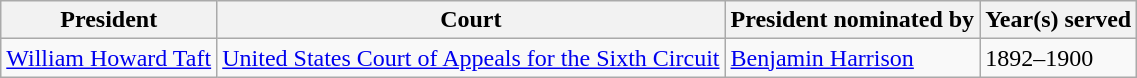<table class="wikitable sortable">
<tr>
<th>President</th>
<th>Court</th>
<th>President nominated by</th>
<th>Year(s) served</th>
</tr>
<tr>
<td><a href='#'>William Howard Taft</a></td>
<td><a href='#'>United States Court of Appeals for the Sixth Circuit</a></td>
<td><a href='#'>Benjamin Harrison</a></td>
<td>1892–1900</td>
</tr>
</table>
